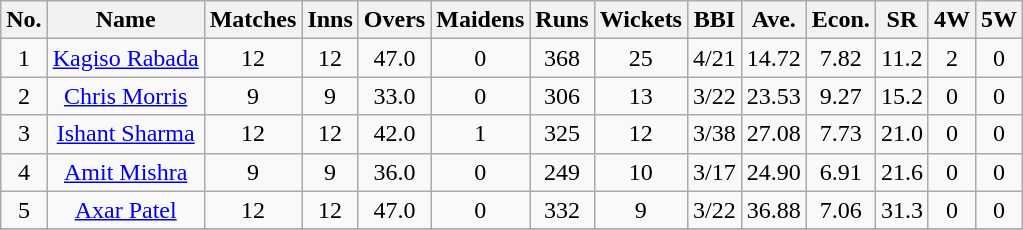<table class="wikitable sortable" style="text-align: center;">
<tr>
<th>No.</th>
<th>Name</th>
<th>Matches</th>
<th>Inns</th>
<th>Overs</th>
<th>Maidens</th>
<th>Runs</th>
<th>Wickets</th>
<th>BBI</th>
<th>Ave.</th>
<th>Econ.</th>
<th>SR</th>
<th>4W</th>
<th>5W</th>
</tr>
<tr>
<td>1</td>
<td><a href='#'>Kagiso Rabada</a></td>
<td>12</td>
<td>12</td>
<td>47.0</td>
<td>0</td>
<td>368</td>
<td>25</td>
<td>4/21</td>
<td>14.72</td>
<td>7.82</td>
<td>11.2</td>
<td>2</td>
<td>0</td>
</tr>
<tr>
<td>2</td>
<td><a href='#'>Chris Morris</a></td>
<td>9</td>
<td>9</td>
<td>33.0</td>
<td>0</td>
<td>306</td>
<td>13</td>
<td>3/22</td>
<td>23.53</td>
<td>9.27</td>
<td>15.2</td>
<td>0</td>
<td>0</td>
</tr>
<tr>
<td>3</td>
<td><a href='#'>Ishant Sharma</a></td>
<td>12</td>
<td>12</td>
<td>42.0</td>
<td>1</td>
<td>325</td>
<td>12</td>
<td>3/38</td>
<td>27.08</td>
<td>7.73</td>
<td>21.0</td>
<td>0</td>
<td>0</td>
</tr>
<tr>
<td>4</td>
<td><a href='#'>Amit Mishra</a></td>
<td>9</td>
<td>9</td>
<td>36.0</td>
<td>0</td>
<td>249</td>
<td>10</td>
<td>3/17</td>
<td>24.90</td>
<td>6.91</td>
<td>21.6</td>
<td>0</td>
<td>0</td>
</tr>
<tr>
<td>5</td>
<td><a href='#'>Axar Patel</a></td>
<td>12</td>
<td>12</td>
<td>47.0</td>
<td>0</td>
<td>332</td>
<td>9</td>
<td>3/22</td>
<td>36.88</td>
<td>7.06</td>
<td>31.3</td>
<td>0</td>
<td>0</td>
</tr>
<tr>
</tr>
</table>
